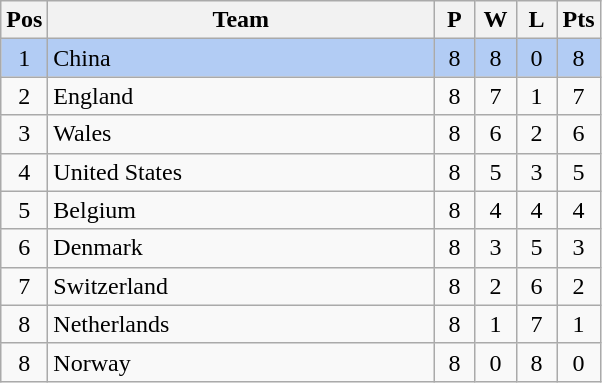<table class="wikitable" style="font-size: 100%">
<tr>
<th width=15>Pos</th>
<th width=250>Team</th>
<th width=20>P</th>
<th width=20>W</th>
<th width=20>L</th>
<th width=20>Pts</th>
</tr>
<tr align=center style="background: #b2ccf4;">
<td>1</td>
<td align="left"> China</td>
<td>8</td>
<td>8</td>
<td>0</td>
<td>8</td>
</tr>
<tr align=center>
<td>2</td>
<td align="left"> England</td>
<td>8</td>
<td>7</td>
<td>1</td>
<td>7</td>
</tr>
<tr align=center>
<td>3</td>
<td align="left"> Wales</td>
<td>8</td>
<td>6</td>
<td>2</td>
<td>6</td>
</tr>
<tr align=center>
<td>4</td>
<td align="left"> United States</td>
<td>8</td>
<td>5</td>
<td>3</td>
<td>5</td>
</tr>
<tr align=center>
<td>5</td>
<td align="left"> Belgium</td>
<td>8</td>
<td>4</td>
<td>4</td>
<td>4</td>
</tr>
<tr align=center>
<td>6</td>
<td align="left"> Denmark</td>
<td>8</td>
<td>3</td>
<td>5</td>
<td>3</td>
</tr>
<tr align=center>
<td>7</td>
<td align="left"> Switzerland</td>
<td>8</td>
<td>2</td>
<td>6</td>
<td>2</td>
</tr>
<tr align=center>
<td>8</td>
<td align="left"> Netherlands</td>
<td>8</td>
<td>1</td>
<td>7</td>
<td>1</td>
</tr>
<tr align=center>
<td>8</td>
<td align="left"> Norway</td>
<td>8</td>
<td>0</td>
<td>8</td>
<td>0</td>
</tr>
</table>
